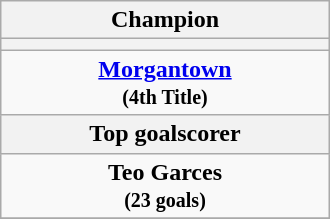<table class="wikitable" style="margin: 0 auto; width: 220px;">
<tr>
<th>Champion</th>
</tr>
<tr>
<th></th>
</tr>
<tr>
<td align="center"><strong><a href='#'>Morgantown</a></strong><br><small><strong>(4th Title)</strong></small></td>
</tr>
<tr>
<th>Top goalscorer</th>
</tr>
<tr>
<td align="center"><strong>Teo Garces</strong><br><small><strong>(23 goals)</strong></small></td>
</tr>
<tr>
</tr>
</table>
